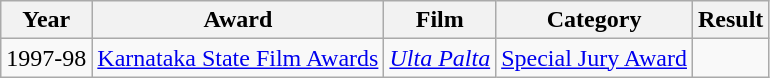<table class="wikitable">
<tr>
<th>Year</th>
<th>Award</th>
<th>Film</th>
<th>Category</th>
<th>Result</th>
</tr>
<tr>
<td style="text-align:left;">1997-98</td>
<td style="text-align:left;"><a href='#'>Karnataka State Film Awards</a></td>
<td style="text-align:left;"><em><a href='#'>Ulta Palta</a></em></td>
<td style="text-align:left;"><a href='#'>Special Jury Award</a></td>
<td></td>
</tr>
</table>
